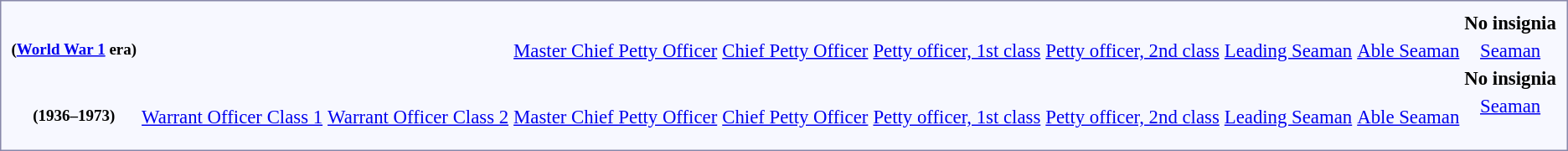<table style="border:1px solid #8888aa; background-color:#f7f8ff; padding:5px; font-size:95%; margin: 0px 12px 12px 0px;">
<tr style="text-align:center;">
<th rowspan=2><br><small>(<a href='#'>World War 1</a> era)</small></th>
<td colspan=8 rowspan=2></td>
<td colspan=2></td>
<td colspan=6></td>
<td colspan=6></td>
<td colspan=4></td>
<td colspan=2></td>
<td colspan=6></td>
<td colspan=2><strong>No insignia</strong></td>
</tr>
<tr style="text-align:center;">
<td colspan=2><a href='#'>Master Chief Petty Officer</a> <br> </td>
<td colspan=6><a href='#'>Chief Petty Officer</a> <br> </td>
<td colspan=6><a href='#'>Petty officer, 1st class</a> <br> </td>
<td colspan=4><a href='#'>Petty officer, 2nd class</a> <br> </td>
<td colspan=2><a href='#'>Leading Seaman</a> <br> </td>
<td colspan=6><a href='#'>Able Seaman</a> <br> </td>
<td colspan=2><a href='#'>Seaman</a> <br> </td>
</tr>
<tr style="text-align:center;">
<th rowspan=2><br><small>(1936–1973)</small></th>
<td colspan=6></td>
<td colspan=2></td>
<td colspan=2></td>
<td colspan=6></td>
<td colspan=6></td>
<td colspan=4></td>
<td colspan=2></td>
<td colspan=6></td>
<td colspan=2><strong>No insignia</strong></td>
</tr>
<tr style="text-align:center;">
<td colspan=6><a href='#'>Warrant Officer Class 1</a> <br> </td>
<td colspan=2><a href='#'>Warrant Officer Class 2</a> <br> </td>
<td colspan=2><a href='#'>Master Chief Petty Officer</a> <br> </td>
<td colspan=6><a href='#'>Chief Petty Officer</a> <br> </td>
<td colspan=6><a href='#'>Petty officer, 1st class</a> <br> </td>
<td colspan=4><a href='#'>Petty officer, 2nd class</a> <br> </td>
<td colspan=2><a href='#'>Leading Seaman</a> <br> </td>
<td colspan=6><a href='#'>Able Seaman</a> <br> </td>
<td colspan=2><a href='#'>Seaman</a> <br> <br></td>
</tr>
</table>
